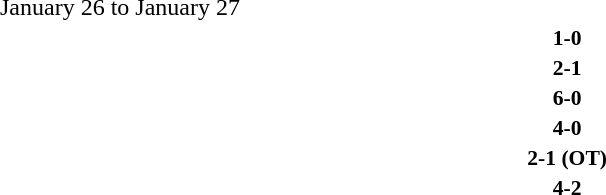<table style="width:100%;" cellspacing="1">
<tr>
<th width=25%></th>
<th width=2%></th>
<th width=6%></th>
<th width=2%></th>
<th width=25%></th>
</tr>
<tr>
<td>January 26 to January 27</td>
</tr>
<tr style=font-size:90%>
<td align=right><strong></strong></td>
<td></td>
<td align=center><strong>1-0</strong></td>
<td></td>
<td><strong></strong></td>
<td></td>
</tr>
<tr style=font-size:90%>
<td align=right><strong></strong></td>
<td></td>
<td align=center><strong>2-1</strong></td>
<td></td>
<td><strong></strong></td>
<td></td>
</tr>
<tr style=font-size:90%>
<td align=right><strong></strong></td>
<td></td>
<td align=center><strong>6-0</strong></td>
<td></td>
<td><strong></strong></td>
<td></td>
</tr>
<tr style=font-size:90%>
<td align=right><strong></strong></td>
<td></td>
<td align=center><strong>4-0</strong></td>
<td></td>
<td><strong></strong></td>
<td></td>
</tr>
<tr style=font-size:90%>
<td align=right><strong></strong></td>
<td></td>
<td align=center><strong>2-1 (OT)</strong></td>
<td></td>
<td><strong></strong></td>
<td></td>
</tr>
<tr style=font-size:90%>
<td align=right><strong></strong></td>
<td></td>
<td align=center><strong>4-2</strong></td>
<td></td>
<td><strong></strong></td>
<td></td>
</tr>
</table>
